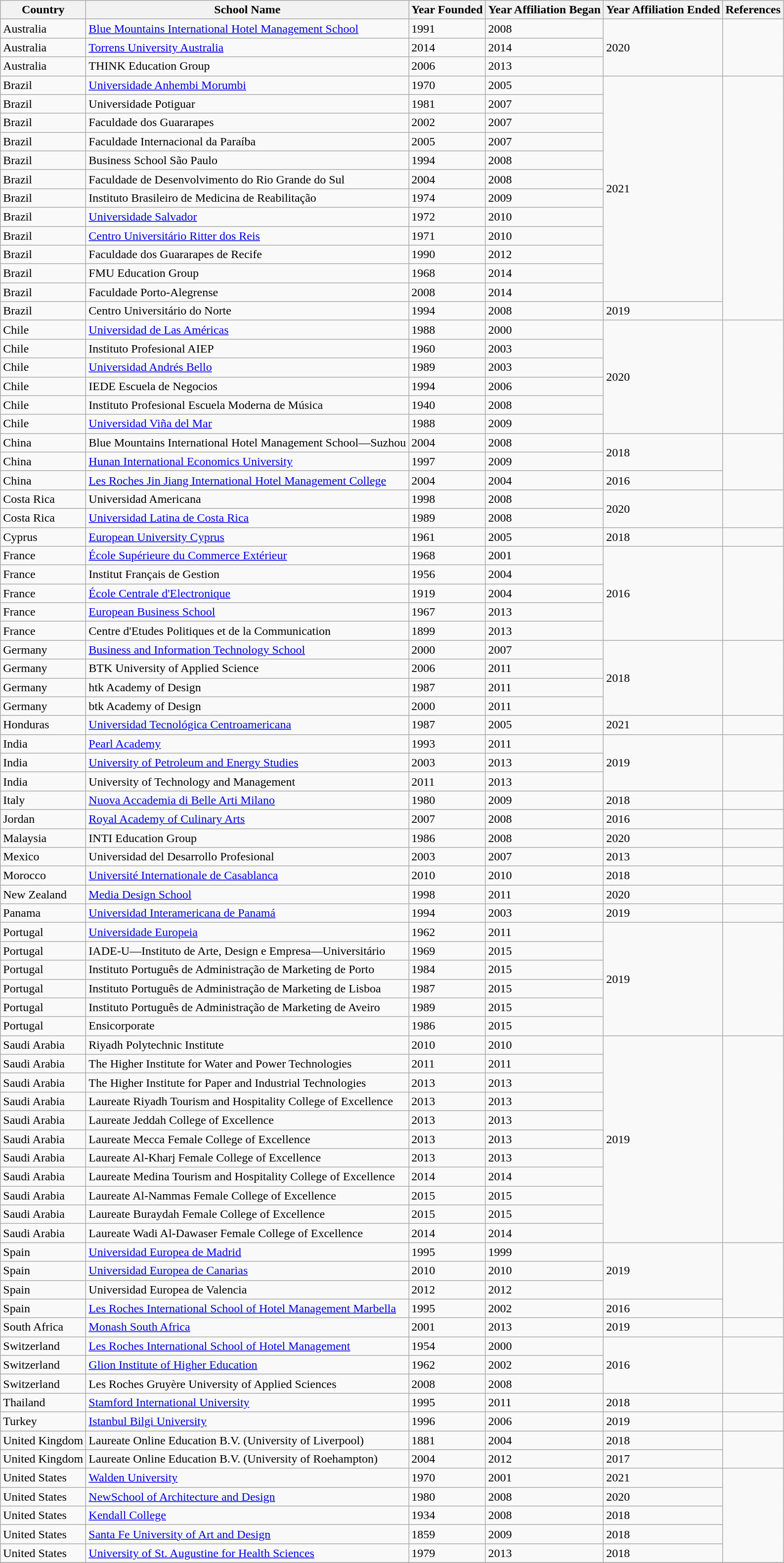<table class="wikitable">
<tr>
<th>Country</th>
<th>School Name</th>
<th>Year Founded</th>
<th>Year Affiliation Began</th>
<th>Year Affiliation Ended</th>
<th>References</th>
</tr>
<tr>
<td>Australia</td>
<td><a href='#'>Blue Mountains International Hotel Management School</a></td>
<td>1991</td>
<td>2008</td>
<td rowspan="3">2020</td>
<td rowspan="3"></td>
</tr>
<tr>
<td>Australia</td>
<td><a href='#'>Torrens University Australia</a></td>
<td>2014</td>
<td>2014</td>
</tr>
<tr>
<td>Australia</td>
<td>THINK Education Group</td>
<td>2006</td>
<td>2013</td>
</tr>
<tr>
<td>Brazil</td>
<td><a href='#'>Universidade Anhembi Morumbi</a></td>
<td>1970</td>
<td>2005</td>
<td rowspan="12">2021</td>
<td rowspan="13"></td>
</tr>
<tr>
<td>Brazil</td>
<td>Universidade Potiguar</td>
<td>1981</td>
<td>2007</td>
</tr>
<tr>
<td>Brazil</td>
<td>Faculdade dos Guararapes</td>
<td>2002</td>
<td>2007</td>
</tr>
<tr>
<td>Brazil</td>
<td>Faculdade Internacional da Paraíba</td>
<td>2005</td>
<td>2007</td>
</tr>
<tr>
<td>Brazil</td>
<td>Business School São Paulo</td>
<td>1994</td>
<td>2008</td>
</tr>
<tr>
<td>Brazil</td>
<td>Faculdade de Desenvolvimento do Rio Grande do Sul</td>
<td>2004</td>
<td>2008</td>
</tr>
<tr>
<td>Brazil</td>
<td>Instituto Brasileiro de Medicina de Reabilitação</td>
<td>1974</td>
<td>2009</td>
</tr>
<tr>
<td>Brazil</td>
<td><a href='#'>Universidade Salvador</a></td>
<td>1972</td>
<td>2010</td>
</tr>
<tr>
<td>Brazil</td>
<td><a href='#'>Centro Universitário Ritter dos Reis</a></td>
<td>1971</td>
<td>2010</td>
</tr>
<tr>
<td>Brazil</td>
<td>Faculdade dos Guararapes de Recife</td>
<td>1990</td>
<td>2012</td>
</tr>
<tr>
<td>Brazil</td>
<td>FMU Education Group</td>
<td>1968</td>
<td>2014</td>
</tr>
<tr>
<td>Brazil</td>
<td>Faculdade Porto-Alegrense</td>
<td>2008</td>
<td>2014</td>
</tr>
<tr>
<td>Brazil</td>
<td>Centro Universitário do Norte</td>
<td>1994</td>
<td>2008</td>
<td>2019</td>
</tr>
<tr>
<td>Chile</td>
<td><a href='#'>Universidad de Las Américas</a></td>
<td>1988</td>
<td>2000</td>
<td rowspan="6">2020</td>
<td rowspan="6"></td>
</tr>
<tr>
<td>Chile</td>
<td>Instituto Profesional AIEP</td>
<td>1960</td>
<td>2003</td>
</tr>
<tr>
<td>Chile</td>
<td><a href='#'>Universidad Andrés Bello</a></td>
<td>1989</td>
<td>2003</td>
</tr>
<tr>
<td>Chile</td>
<td>IEDE Escuela de Negocios</td>
<td>1994</td>
<td>2006</td>
</tr>
<tr>
<td>Chile</td>
<td>Instituto Profesional Escuela Moderna de Música</td>
<td>1940</td>
<td>2008</td>
</tr>
<tr>
<td>Chile</td>
<td><a href='#'>Universidad Viña del Mar</a></td>
<td>1988</td>
<td>2009</td>
</tr>
<tr>
<td>China</td>
<td>Blue Mountains International Hotel Management School—Suzhou</td>
<td>2004</td>
<td>2008</td>
<td rowspan="2">2018</td>
<td rowspan="3"></td>
</tr>
<tr>
<td>China</td>
<td><a href='#'>Hunan International Economics University</a></td>
<td>1997</td>
<td>2009</td>
</tr>
<tr>
<td>China</td>
<td><a href='#'>Les Roches Jin Jiang International Hotel Management College</a></td>
<td>2004</td>
<td>2004</td>
<td>2016</td>
</tr>
<tr>
<td>Costa Rica</td>
<td>Universidad Americana</td>
<td>1998</td>
<td>2008</td>
<td rowspan="2">2020</td>
<td rowspan="2"></td>
</tr>
<tr>
<td>Costa Rica</td>
<td><a href='#'>Universidad Latina de Costa Rica</a></td>
<td>1989</td>
<td>2008</td>
</tr>
<tr>
<td>Cyprus</td>
<td><a href='#'>European University Cyprus</a></td>
<td>1961</td>
<td>2005</td>
<td>2018</td>
<td></td>
</tr>
<tr>
<td>France</td>
<td><a href='#'>École Supérieure du Commerce Extérieur</a></td>
<td>1968</td>
<td>2001</td>
<td rowspan ="5">2016</td>
<td rowspan="5"></td>
</tr>
<tr>
<td>France</td>
<td>Institut Français de Gestion</td>
<td>1956</td>
<td>2004</td>
</tr>
<tr>
<td>France</td>
<td><a href='#'>École Centrale d'Electronique</a></td>
<td>1919</td>
<td>2004</td>
</tr>
<tr>
<td>France</td>
<td><a href='#'>European Business School</a></td>
<td>1967</td>
<td>2013</td>
</tr>
<tr>
<td>France</td>
<td>Centre d'Etudes Politiques et de la Communication</td>
<td>1899</td>
<td>2013</td>
</tr>
<tr>
<td>Germany</td>
<td><a href='#'>Business and Information Technology School</a></td>
<td>2000</td>
<td>2007</td>
<td rowspan="4">2018</td>
<td rowspan="4"></td>
</tr>
<tr>
<td>Germany</td>
<td>BTK University of Applied Science</td>
<td>2006</td>
<td>2011</td>
</tr>
<tr>
<td>Germany</td>
<td>htk Academy of Design</td>
<td>1987</td>
<td>2011</td>
</tr>
<tr>
<td>Germany</td>
<td>btk Academy of Design</td>
<td>2000</td>
<td>2011</td>
</tr>
<tr>
<td>Honduras</td>
<td><a href='#'>Universidad Tecnológica Centroamericana</a></td>
<td>1987</td>
<td>2005</td>
<td>2021</td>
<td></td>
</tr>
<tr>
<td>India</td>
<td><a href='#'>Pearl Academy</a></td>
<td>1993</td>
<td>2011</td>
<td rowspan="3">2019</td>
<td rowspan="3"></td>
</tr>
<tr>
<td>India</td>
<td><a href='#'>University of Petroleum and Energy Studies</a></td>
<td>2003</td>
<td>2013</td>
</tr>
<tr>
<td>India</td>
<td>University of Technology and Management</td>
<td>2011</td>
<td>2013</td>
</tr>
<tr>
<td>Italy</td>
<td><a href='#'>Nuova Accademia di Belle Arti Milano</a></td>
<td>1980</td>
<td>2009</td>
<td>2018</td>
<td></td>
</tr>
<tr>
<td>Jordan</td>
<td><a href='#'>Royal Academy of Culinary Arts</a></td>
<td>2007</td>
<td>2008</td>
<td>2016</td>
<td></td>
</tr>
<tr>
<td>Malaysia</td>
<td>INTI Education Group</td>
<td>1986</td>
<td>2008</td>
<td>2020</td>
<td></td>
</tr>
<tr>
<td>Mexico</td>
<td>Universidad del Desarrollo Profesional</td>
<td>2003</td>
<td>2007</td>
<td>2013</td>
<td></td>
</tr>
<tr>
<td>Morocco</td>
<td><a href='#'>Université Internationale de Casablanca</a></td>
<td>2010</td>
<td>2010</td>
<td>2018</td>
<td></td>
</tr>
<tr>
<td>New Zealand</td>
<td><a href='#'>Media Design School</a></td>
<td>1998</td>
<td>2011</td>
<td>2020</td>
<td></td>
</tr>
<tr>
<td>Panama</td>
<td><a href='#'>Universidad Interamericana de Panamá</a></td>
<td>1994</td>
<td>2003</td>
<td>2019</td>
<td></td>
</tr>
<tr>
<td>Portugal</td>
<td><a href='#'>Universidade Europeia</a></td>
<td>1962</td>
<td>2011</td>
<td rowspan="6">2019</td>
<td rowspan="6"></td>
</tr>
<tr>
<td>Portugal</td>
<td>IADE-U—Instituto de Arte, Design e Empresa—Universitário</td>
<td>1969</td>
<td>2015</td>
</tr>
<tr>
<td>Portugal</td>
<td>Instituto Português de Administração de Marketing de Porto</td>
<td>1984</td>
<td>2015</td>
</tr>
<tr>
<td>Portugal</td>
<td>Instituto Português de Administração de Marketing de Lisboa</td>
<td>1987</td>
<td>2015</td>
</tr>
<tr>
<td>Portugal</td>
<td>Instituto Português de Administração de Marketing de Aveiro</td>
<td>1989</td>
<td>2015</td>
</tr>
<tr>
<td>Portugal</td>
<td>Ensicorporate</td>
<td>1986</td>
<td>2015</td>
</tr>
<tr>
<td>Saudi Arabia</td>
<td>Riyadh Polytechnic Institute</td>
<td>2010</td>
<td>2010</td>
<td rowspan="11">2019</td>
<td rowspan="11"></td>
</tr>
<tr>
<td>Saudi Arabia</td>
<td>The Higher Institute for Water and Power Technologies</td>
<td>2011</td>
<td>2011</td>
</tr>
<tr>
<td>Saudi Arabia</td>
<td>The Higher Institute for Paper and Industrial Technologies</td>
<td>2013</td>
<td>2013</td>
</tr>
<tr>
<td>Saudi Arabia</td>
<td>Laureate Riyadh Tourism and Hospitality College of Excellence</td>
<td>2013</td>
<td>2013</td>
</tr>
<tr>
<td>Saudi Arabia</td>
<td>Laureate Jeddah College of Excellence</td>
<td>2013</td>
<td>2013</td>
</tr>
<tr>
<td>Saudi Arabia</td>
<td>Laureate Mecca Female College of Excellence</td>
<td>2013</td>
<td>2013</td>
</tr>
<tr>
<td>Saudi Arabia</td>
<td>Laureate Al-Kharj Female College of Excellence</td>
<td>2013</td>
<td>2013</td>
</tr>
<tr>
<td>Saudi Arabia</td>
<td>Laureate Medina Tourism and Hospitality College of Excellence</td>
<td>2014</td>
<td>2014</td>
</tr>
<tr>
<td>Saudi Arabia</td>
<td>Laureate Al-Nammas Female College of Excellence</td>
<td>2015</td>
<td>2015</td>
</tr>
<tr>
<td>Saudi Arabia</td>
<td>Laureate Buraydah Female College of Excellence</td>
<td>2015</td>
<td>2015</td>
</tr>
<tr>
<td>Saudi Arabia</td>
<td>Laureate Wadi Al-Dawaser Female College of Excellence</td>
<td>2014</td>
<td>2014</td>
</tr>
<tr>
<td>Spain</td>
<td><a href='#'>Universidad Europea de Madrid</a></td>
<td>1995</td>
<td>1999</td>
<td rowspan="3">2019</td>
<td rowspan="4"></td>
</tr>
<tr>
<td>Spain</td>
<td><a href='#'>Universidad Europea de Canarias</a></td>
<td>2010</td>
<td>2010</td>
</tr>
<tr>
<td>Spain</td>
<td>Universidad Europea de Valencia</td>
<td>2012</td>
<td>2012</td>
</tr>
<tr>
<td>Spain</td>
<td><a href='#'>Les Roches International School of Hotel Management Marbella</a></td>
<td>1995</td>
<td>2002</td>
<td>2016</td>
</tr>
<tr>
<td>South Africa</td>
<td><a href='#'>Monash South Africa</a></td>
<td>2001</td>
<td>2013</td>
<td>2019</td>
<td></td>
</tr>
<tr>
<td>Switzerland</td>
<td><a href='#'>Les Roches International School of Hotel Management</a></td>
<td>1954</td>
<td>2000</td>
<td rowspan="3">2016</td>
<td rowspan="3"></td>
</tr>
<tr>
<td>Switzerland</td>
<td><a href='#'>Glion Institute of Higher Education</a></td>
<td>1962</td>
<td>2002</td>
</tr>
<tr>
<td>Switzerland</td>
<td>Les Roches Gruyère University of Applied Sciences</td>
<td>2008</td>
<td>2008</td>
</tr>
<tr>
<td>Thailand</td>
<td><a href='#'>Stamford International University</a></td>
<td>1995</td>
<td>2011</td>
<td>2018</td>
<td></td>
</tr>
<tr>
<td>Turkey</td>
<td><a href='#'>Istanbul Bilgi University</a></td>
<td>1996</td>
<td>2006</td>
<td>2019</td>
<td></td>
</tr>
<tr>
<td>United Kingdom</td>
<td>Laureate Online Education B.V. (University of Liverpool)</td>
<td>1881</td>
<td>2004</td>
<td>2018</td>
<td rowspan="2"></td>
</tr>
<tr>
<td>United Kingdom</td>
<td>Laureate Online Education B.V. (University of Roehampton)</td>
<td>2004</td>
<td>2012</td>
<td>2017</td>
</tr>
<tr>
<td>United States</td>
<td><a href='#'>Walden University</a></td>
<td>1970</td>
<td>2001</td>
<td>2021</td>
<td rowspan="5"></td>
</tr>
<tr>
<td>United States</td>
<td><a href='#'>NewSchool of Architecture and Design</a></td>
<td>1980</td>
<td>2008</td>
<td>2020</td>
</tr>
<tr>
<td>United States</td>
<td><a href='#'>Kendall College</a></td>
<td>1934</td>
<td>2008</td>
<td>2018</td>
</tr>
<tr>
<td>United States</td>
<td><a href='#'>Santa Fe University of Art and Design</a></td>
<td>1859</td>
<td>2009</td>
<td>2018</td>
</tr>
<tr>
<td>United States</td>
<td><a href='#'>University of St. Augustine for Health Sciences</a></td>
<td>1979</td>
<td>2013</td>
<td>2018</td>
</tr>
<tr>
</tr>
</table>
